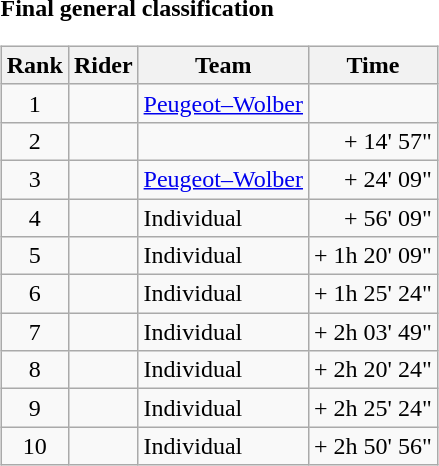<table>
<tr>
<td><strong>Final general classification</strong><br><table class="wikitable">
<tr>
<th scope="col">Rank</th>
<th scope="col">Rider</th>
<th scope="col">Team</th>
<th scope="col">Time</th>
</tr>
<tr>
<td style="text-align:center;">1</td>
<td></td>
<td><a href='#'>Peugeot–Wolber</a></td>
<td style="text-align:right;"></td>
</tr>
<tr>
<td style="text-align:center;">2</td>
<td></td>
<td></td>
<td style="text-align:right;">+ 14' 57"</td>
</tr>
<tr>
<td style="text-align:center;">3</td>
<td></td>
<td><a href='#'>Peugeot–Wolber</a></td>
<td style="text-align:right;">+ 24' 09"</td>
</tr>
<tr>
<td style="text-align:center;">4</td>
<td></td>
<td>Individual</td>
<td style="text-align:right;">+ 56' 09"</td>
</tr>
<tr>
<td style="text-align:center;">5</td>
<td></td>
<td>Individual</td>
<td style="text-align:right;">+ 1h 20' 09"</td>
</tr>
<tr>
<td style="text-align:center;">6</td>
<td></td>
<td>Individual</td>
<td style="text-align:right;">+ 1h 25' 24"</td>
</tr>
<tr>
<td style="text-align:center;">7</td>
<td></td>
<td>Individual</td>
<td style="text-align:right;">+ 2h 03' 49"</td>
</tr>
<tr>
<td style="text-align:center;">8</td>
<td></td>
<td>Individual</td>
<td style="text-align:right;">+ 2h 20' 24"</td>
</tr>
<tr>
<td style="text-align:center;">9</td>
<td></td>
<td>Individual</td>
<td style="text-align:right;">+ 2h 25' 24"</td>
</tr>
<tr>
<td style="text-align:center;">10</td>
<td></td>
<td>Individual</td>
<td style="text-align:right;">+ 2h 50' 56"</td>
</tr>
</table>
</td>
</tr>
</table>
